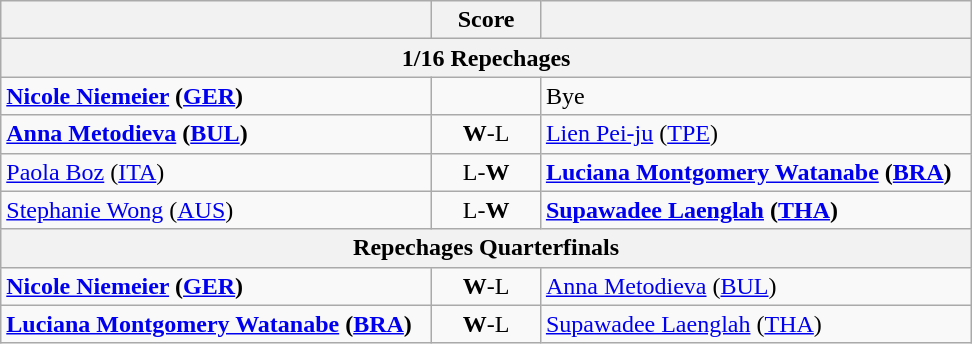<table class="wikitable" style="text-align: left; ">
<tr>
<th align="right" width="280"></th>
<th width="65">Score</th>
<th align="left" width="280"></th>
</tr>
<tr>
<th colspan=3>1/16 Repechages</th>
</tr>
<tr>
<td><strong> <a href='#'>Nicole Niemeier</a> (<a href='#'>GER</a>)</strong></td>
<td align="center"></td>
<td>Bye</td>
</tr>
<tr>
<td><strong> <a href='#'>Anna Metodieva</a> (<a href='#'>BUL</a>)</strong></td>
<td align="center"><strong>W</strong>-L</td>
<td> <a href='#'>Lien Pei-ju</a> (<a href='#'>TPE</a>)</td>
</tr>
<tr>
<td> <a href='#'>Paola Boz</a> (<a href='#'>ITA</a>)</td>
<td align="center">L-<strong>W</strong></td>
<td><strong> <a href='#'>Luciana Montgomery Watanabe</a> (<a href='#'>BRA</a>)</strong></td>
</tr>
<tr>
<td> <a href='#'>Stephanie Wong</a> (<a href='#'>AUS</a>)</td>
<td align="center">L-<strong>W</strong></td>
<td><strong> <a href='#'>Supawadee Laenglah</a> (<a href='#'>THA</a>)</strong></td>
</tr>
<tr>
<th colspan=3>Repechages Quarterfinals</th>
</tr>
<tr>
<td><strong> <a href='#'>Nicole Niemeier</a> (<a href='#'>GER</a>)</strong></td>
<td align="center"><strong>W</strong>-L</td>
<td> <a href='#'>Anna Metodieva</a> (<a href='#'>BUL</a>)</td>
</tr>
<tr>
<td><strong> <a href='#'>Luciana Montgomery Watanabe</a> (<a href='#'>BRA</a>)</strong></td>
<td align="center"><strong>W</strong>-L</td>
<td> <a href='#'>Supawadee Laenglah</a> (<a href='#'>THA</a>)</td>
</tr>
</table>
